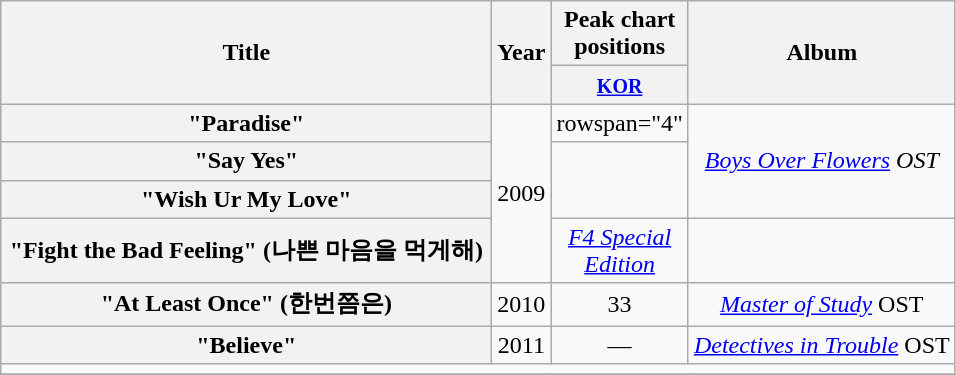<table class="wikitable plainrowheaders" style="text-align:center;">
<tr>
<th scope="col" rowspan="2" style="width:20em;">Title</th>
<th scope="col" rowspan="2">Year</th>
<th scope="col" colspan="1" style="width:5em;">Peak chart positions</th>
<th scope="col" rowspan="2">Album</th>
</tr>
<tr>
<th><small><a href='#'>KOR</a></small><br></th>
</tr>
<tr>
<th scope="row">"Paradise"</th>
<td rowspan="4">2009</td>
<td>rowspan="4" </td>
<td rowspan="3"><em><a href='#'>Boys Over Flowers</a> OST</em></td>
</tr>
<tr>
<th scope="row">"Say Yes"</th>
</tr>
<tr>
<th scope="row">"Wish Ur My Love"<br></th>
</tr>
<tr>
<th scope="row">"Fight the Bad Feeling" (나쁜 마음을 먹게해)</th>
<td><em><a href='#'>F4 Special Edition</a></em></td>
</tr>
<tr>
<th scope="row">"At Least Once" (한번쯤은)</th>
<td>2010</td>
<td>33</td>
<td><em><a href='#'>Master of Study</a></em> OST</td>
</tr>
<tr>
<th scope="row">"Believe"</th>
<td>2011</td>
<td>—</td>
<td><em><a href='#'>Detectives in Trouble</a></em> OST</td>
</tr>
<tr>
<td colspan="4"></td>
</tr>
<tr>
</tr>
</table>
